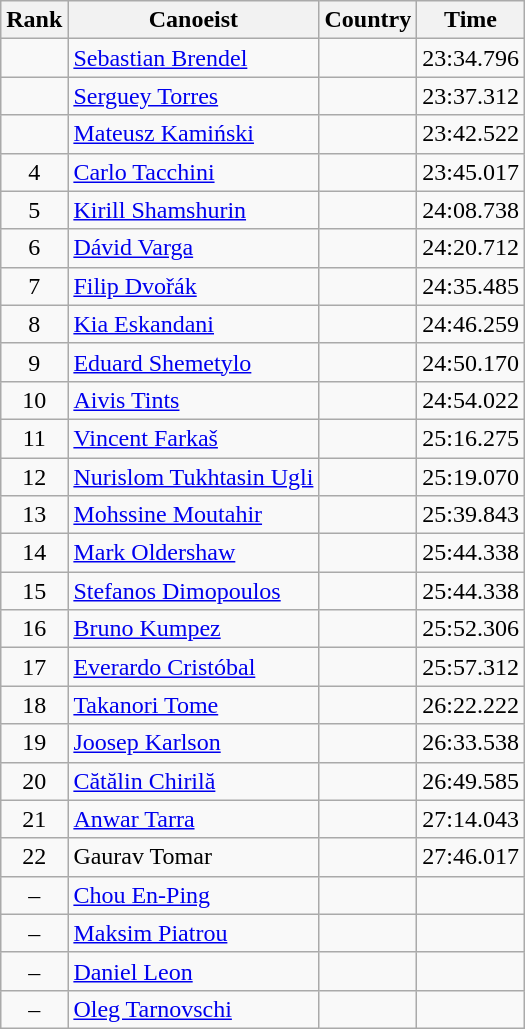<table class="wikitable" style="text-align:center">
<tr>
<th>Rank</th>
<th>Canoeist</th>
<th>Country</th>
<th>Time</th>
</tr>
<tr>
<td></td>
<td align="left"><a href='#'>Sebastian Brendel</a></td>
<td align="left"></td>
<td>23:34.796</td>
</tr>
<tr>
<td></td>
<td align="left"><a href='#'>Serguey Torres</a></td>
<td align="left"></td>
<td>23:37.312</td>
</tr>
<tr>
<td></td>
<td align="left"><a href='#'>Mateusz Kamiński</a></td>
<td align="left"></td>
<td>23:42.522</td>
</tr>
<tr>
<td>4</td>
<td align="left"><a href='#'>Carlo Tacchini</a></td>
<td align="left"></td>
<td>23:45.017</td>
</tr>
<tr>
<td>5</td>
<td align="left"><a href='#'>Kirill Shamshurin</a></td>
<td align="left"></td>
<td>24:08.738</td>
</tr>
<tr>
<td>6</td>
<td align="left"><a href='#'>Dávid Varga</a></td>
<td align="left"></td>
<td>24:20.712</td>
</tr>
<tr>
<td>7</td>
<td align="left"><a href='#'>Filip Dvořák</a></td>
<td align="left"></td>
<td>24:35.485</td>
</tr>
<tr>
<td>8</td>
<td align="left"><a href='#'>Kia Eskandani</a></td>
<td align="left"></td>
<td>24:46.259</td>
</tr>
<tr>
<td>9</td>
<td align="left"><a href='#'>Eduard Shemetylo</a></td>
<td align="left"></td>
<td>24:50.170</td>
</tr>
<tr>
<td>10</td>
<td align="left"><a href='#'>Aivis Tints</a></td>
<td align="left"></td>
<td>24:54.022</td>
</tr>
<tr>
<td>11</td>
<td align="left"><a href='#'>Vincent Farkaš</a></td>
<td align="left"></td>
<td>25:16.275</td>
</tr>
<tr>
<td>12</td>
<td align="left"><a href='#'>Nurislom Tukhtasin Ugli</a></td>
<td align="left"></td>
<td>25:19.070</td>
</tr>
<tr>
<td>13</td>
<td align="left"><a href='#'>Mohssine Moutahir</a></td>
<td align="left"></td>
<td>25:39.843</td>
</tr>
<tr>
<td>14</td>
<td align="left"><a href='#'>Mark Oldershaw</a></td>
<td align="left"></td>
<td>25:44.338</td>
</tr>
<tr>
<td>15</td>
<td align="left"><a href='#'>Stefanos Dimopoulos</a></td>
<td align="left"></td>
<td>25:44.338</td>
</tr>
<tr>
<td>16</td>
<td align="left"><a href='#'>Bruno Kumpez</a></td>
<td align="left"></td>
<td>25:52.306</td>
</tr>
<tr>
<td>17</td>
<td align="left"><a href='#'>Everardo Cristóbal</a></td>
<td align="left"></td>
<td>25:57.312</td>
</tr>
<tr>
<td>18</td>
<td align="left"><a href='#'>Takanori Tome</a></td>
<td align="left"></td>
<td>26:22.222</td>
</tr>
<tr>
<td>19</td>
<td align="left"><a href='#'>Joosep Karlson</a></td>
<td align="left"></td>
<td>26:33.538</td>
</tr>
<tr>
<td>20</td>
<td align="left"><a href='#'>Cătălin Chirilă</a></td>
<td align="left"></td>
<td>26:49.585</td>
</tr>
<tr>
<td>21</td>
<td align="left"><a href='#'>Anwar Tarra</a></td>
<td align="left"></td>
<td>27:14.043</td>
</tr>
<tr>
<td>22</td>
<td align="left">Gaurav Tomar</td>
<td align="left"></td>
<td>27:46.017</td>
</tr>
<tr>
<td>–</td>
<td align="left"><a href='#'>Chou En-Ping</a></td>
<td align="left"></td>
<td></td>
</tr>
<tr>
<td>–</td>
<td align="left"><a href='#'>Maksim Piatrou</a></td>
<td align="left"></td>
<td></td>
</tr>
<tr>
<td>–</td>
<td align="left"><a href='#'>Daniel Leon</a></td>
<td align="left"></td>
<td></td>
</tr>
<tr>
<td>–</td>
<td align="left"><a href='#'>Oleg Tarnovschi</a></td>
<td align="left"></td>
<td></td>
</tr>
</table>
